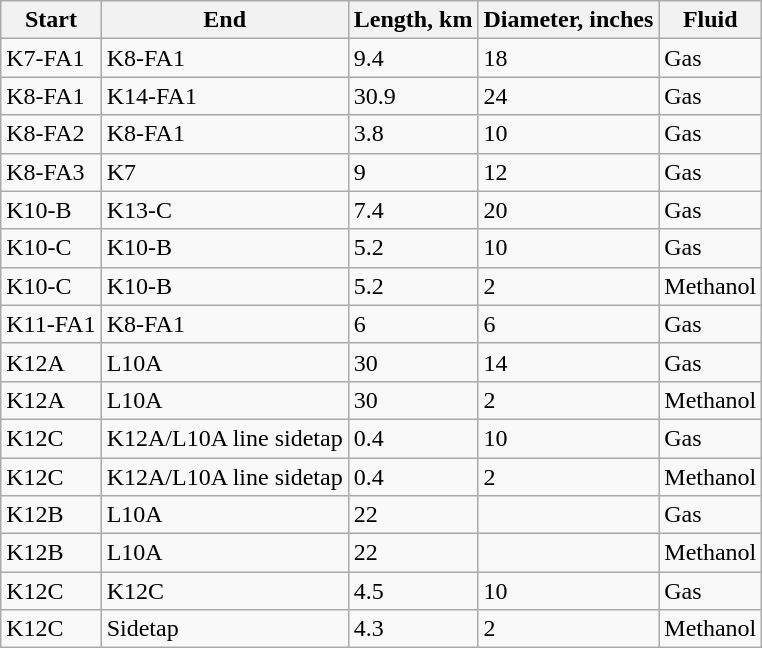<table class="wikitable">
<tr>
<th>Start</th>
<th>End</th>
<th>Length, km</th>
<th>Diameter, inches</th>
<th>Fluid</th>
</tr>
<tr>
<td>K7-FA1</td>
<td>K8-FA1</td>
<td>9.4</td>
<td>18</td>
<td>Gas</td>
</tr>
<tr>
<td>K8-FA1</td>
<td>K14-FA1</td>
<td>30.9</td>
<td>24</td>
<td>Gas</td>
</tr>
<tr>
<td>K8-FA2</td>
<td>K8-FA1</td>
<td>3.8</td>
<td>10</td>
<td>Gas</td>
</tr>
<tr>
<td>K8-FA3</td>
<td>K7</td>
<td>9</td>
<td>12</td>
<td>Gas</td>
</tr>
<tr>
<td>K10-B</td>
<td>K13-C</td>
<td>7.4</td>
<td>20</td>
<td>Gas</td>
</tr>
<tr>
<td>K10-C</td>
<td>K10-B</td>
<td>5.2</td>
<td>10</td>
<td>Gas</td>
</tr>
<tr>
<td>K10-C</td>
<td>K10-B</td>
<td>5.2</td>
<td>2</td>
<td>Methanol</td>
</tr>
<tr>
<td>K11-FA1</td>
<td>K8-FA1</td>
<td>6</td>
<td>6</td>
<td>Gas</td>
</tr>
<tr>
<td>K12A</td>
<td>L10A</td>
<td>30</td>
<td>14</td>
<td>Gas</td>
</tr>
<tr>
<td>K12A</td>
<td>L10A</td>
<td>30</td>
<td>2</td>
<td>Methanol</td>
</tr>
<tr>
<td>K12C</td>
<td>K12A/L10A line sidetap</td>
<td>0.4</td>
<td>10</td>
<td>Gas</td>
</tr>
<tr>
<td>K12C</td>
<td>K12A/L10A line sidetap</td>
<td>0.4</td>
<td>2</td>
<td>Methanol</td>
</tr>
<tr>
<td>K12B</td>
<td>L10A</td>
<td>22</td>
<td></td>
<td>Gas</td>
</tr>
<tr>
<td>K12B</td>
<td>L10A</td>
<td>22</td>
<td></td>
<td>Methanol</td>
</tr>
<tr>
<td>K12C</td>
<td>K12C</td>
<td>4.5</td>
<td>10</td>
<td>Gas</td>
</tr>
<tr>
<td>K12C</td>
<td>Sidetap</td>
<td>4.3</td>
<td>2</td>
<td>Methanol</td>
</tr>
</table>
